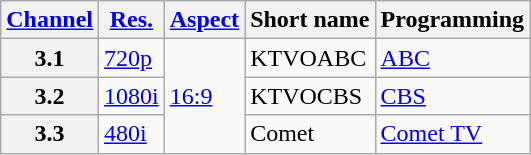<table class="wikitable">
<tr>
<th><a href='#'>Channel</a></th>
<th><a href='#'>Res.</a></th>
<th><a href='#'>Aspect</a></th>
<th>Short name</th>
<th>Programming</th>
</tr>
<tr>
<th scope = "row">3.1</th>
<td><a href='#'>720p</a></td>
<td rowspan=3><a href='#'>16:9</a></td>
<td>KTVOABC</td>
<td><a href='#'>ABC</a></td>
</tr>
<tr>
<th scope = "row">3.2</th>
<td><a href='#'>1080i</a></td>
<td>KTVOCBS</td>
<td><a href='#'>CBS</a></td>
</tr>
<tr>
<th scope = "row">3.3</th>
<td><a href='#'>480i</a></td>
<td>Comet</td>
<td><a href='#'>Comet TV</a></td>
</tr>
</table>
